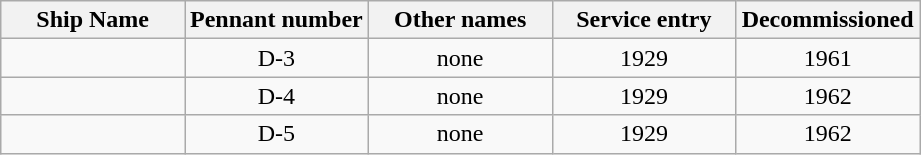<table class="wikitable">
<tr>
<th width="20%" align="left">Ship Name</th>
<th width="20%" align="center">Pennant number</th>
<th width="20%" align="center">Other names</th>
<th width="20%" align="center">Service entry</th>
<th width="20%" align="center">Decommissioned</th>
</tr>
<tr>
<td align="center"></td>
<td align="center">D-3</td>
<td align="center">none</td>
<td align="center">1929</td>
<td align="center">1961</td>
</tr>
<tr>
<td align="center"></td>
<td align="center">D-4</td>
<td align="center">none</td>
<td align="center">1929</td>
<td align="center">1962</td>
</tr>
<tr>
<td align="center"></td>
<td align="center">D-5</td>
<td align="center">none</td>
<td align="center">1929</td>
<td align="center">1962</td>
</tr>
</table>
